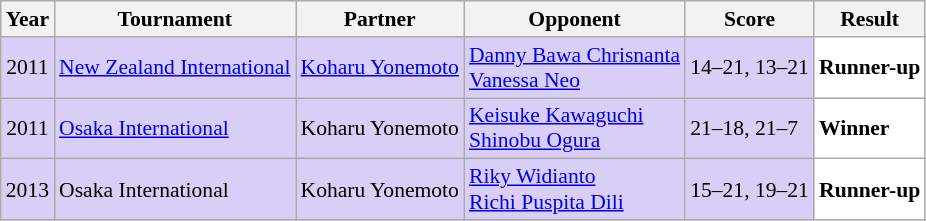<table class="sortable wikitable" style="font-size: 90%;">
<tr>
<th>Year</th>
<th>Tournament</th>
<th>Partner</th>
<th>Opponent</th>
<th>Score</th>
<th>Result</th>
</tr>
<tr style="background:#D8CEF6">
<td align="center">2011</td>
<td align="left"><a href='#'>New Zealand International</a></td>
<td align="left"> <a href='#'>Koharu Yonemoto</a></td>
<td align="left"> <a href='#'>Danny Bawa Chrisnanta</a><br> <a href='#'>Vanessa Neo</a></td>
<td align="left">14–21, 13–21</td>
<td style="text-align:left; background:white"> <strong>Runner-up</strong></td>
</tr>
<tr style="background:#D8CEF6">
<td align="center">2011</td>
<td align="left"><a href='#'>Osaka International</a></td>
<td align="left"> Koharu Yonemoto</td>
<td align="left"> <a href='#'>Keisuke Kawaguchi</a><br> <a href='#'>Shinobu Ogura</a></td>
<td align="left">21–18, 21–7</td>
<td style="text-align:left; background:white"> <strong>Winner</strong></td>
</tr>
<tr style="background:#D8CEF6">
<td align="center">2013</td>
<td align="left">Osaka International</td>
<td align="left"> Koharu Yonemoto</td>
<td align="left"> <a href='#'>Riky Widianto</a><br> <a href='#'>Richi Puspita Dili</a></td>
<td align="left">15–21, 19–21</td>
<td style="text-align:left; background:white"> <strong>Runner-up</strong></td>
</tr>
</table>
